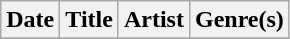<table class="wikitable" style="text-align: left;">
<tr>
<th>Date</th>
<th>Title</th>
<th>Artist</th>
<th>Genre(s)</th>
</tr>
<tr>
</tr>
</table>
